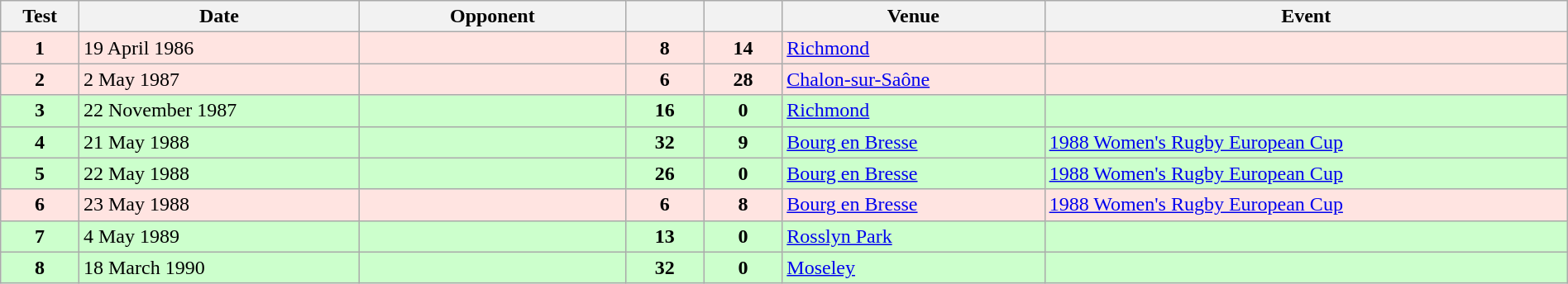<table class="wikitable sortable" style="width:100%">
<tr>
<th style="width:5%">Test</th>
<th>Date</th>
<th style="width:17%">Opponent</th>
<th style="width:5%"></th>
<th style="width:5%"></th>
<th>Venue</th>
<th>Event</th>
</tr>
<tr bgcolor="FFE4E1">
<td align="center"><strong>1</strong></td>
<td>19 April 1986</td>
<td></td>
<td align="center"><strong>8</strong></td>
<td align="center"><strong>14</strong></td>
<td><a href='#'>Richmond</a></td>
<td></td>
</tr>
<tr bgcolor="FFE4E1">
<td align="center"><strong>2</strong></td>
<td>2 May 1987</td>
<td></td>
<td align="center"><strong>6</strong></td>
<td align="center"><strong>28</strong></td>
<td><a href='#'>Chalon-sur-Saône</a></td>
<td></td>
</tr>
<tr bgcolor="#ccffcc">
<td align="center"><strong>3</strong></td>
<td>22 November 1987</td>
<td></td>
<td align="center"><strong>16</strong></td>
<td align="center"><strong>0</strong></td>
<td><a href='#'>Richmond</a></td>
<td></td>
</tr>
<tr bgcolor="#ccffcc">
<td align="center"><strong>4</strong></td>
<td>21 May 1988</td>
<td></td>
<td align="center"><strong>32</strong></td>
<td align="center"><strong>9</strong></td>
<td><a href='#'>Bourg en Bresse</a></td>
<td><a href='#'>1988 Women's Rugby European Cup</a></td>
</tr>
<tr bgcolor="#ccffcc">
<td align="center"><strong>5</strong></td>
<td>22 May 1988</td>
<td></td>
<td align="center"><strong>26</strong></td>
<td align="center"><strong>0</strong></td>
<td><a href='#'>Bourg en Bresse</a></td>
<td><a href='#'>1988 Women's Rugby European Cup</a></td>
</tr>
<tr bgcolor="FFE4E1">
<td align="center"><strong>6</strong></td>
<td>23 May 1988</td>
<td></td>
<td align="center"><strong>6</strong></td>
<td align="center"><strong>8</strong></td>
<td><a href='#'>Bourg en Bresse</a></td>
<td><a href='#'>1988 Women's Rugby European Cup</a></td>
</tr>
<tr bgcolor="#ccffcc">
<td align="center"><strong>7</strong></td>
<td>4 May 1989</td>
<td></td>
<td align="center"><strong>13</strong></td>
<td align="center"><strong>0</strong></td>
<td><a href='#'>Rosslyn Park</a></td>
<td></td>
</tr>
<tr bgcolor="#ccffcc">
<td align="center"><strong>8</strong></td>
<td>18 March 1990</td>
<td></td>
<td align="center"><strong>32</strong></td>
<td align="center"><strong>0</strong></td>
<td><a href='#'>Moseley</a></td>
<td></td>
</tr>
</table>
